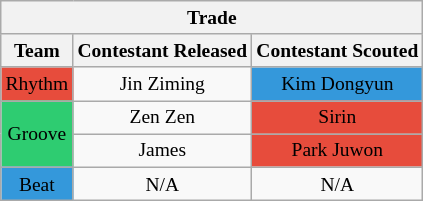<table class="wikitable" style="text-align:center; font-size: small" ">
<tr>
<th colspan="3">Trade</th>
</tr>
<tr>
<th>Team</th>
<th>Contestant Released</th>
<th>Contestant Scouted</th>
</tr>
<tr>
<td style="background:#e74c3c">Rhythm</td>
<td>Jin Ziming</td>
<td style="background:#3498db">Kim Dongyun</td>
</tr>
<tr>
<td rowspan="2" style="background:#2ecc71">Groove</td>
<td>Zen Zen</td>
<td style="background:#e74c3c">Sirin</td>
</tr>
<tr>
<td>James</td>
<td style="background:#e74c3c">Park Juwon</td>
</tr>
<tr>
<td style="background:#3498db">Beat</td>
<td>N/A</td>
<td>N/A</td>
</tr>
</table>
